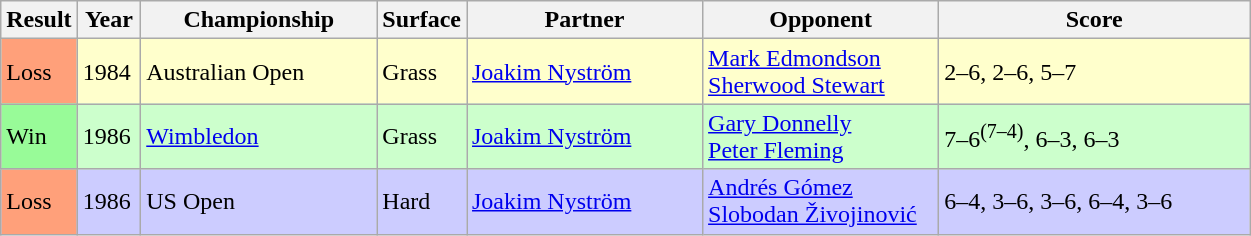<table class='sortable wikitable'>
<tr>
<th style="width:40px">Result</th>
<th style="width:35px">Year</th>
<th style="width:150px">Championship</th>
<th style="width:50px">Surface</th>
<th style="width:150px">Partner</th>
<th style="width:150px">Opponent</th>
<th style="width:200px" class="unsortable">Score</th>
</tr>
<tr style="background:#ffc;">
<td style="background:#ffa07a;">Loss</td>
<td>1984</td>
<td>Australian Open</td>
<td>Grass</td>
<td> <a href='#'>Joakim Nyström</a></td>
<td> <a href='#'>Mark Edmondson</a> <br>  <a href='#'>Sherwood Stewart</a></td>
<td>2–6, 2–6, 5–7</td>
</tr>
<tr style="background:#ccffcc;">
<td style="background:#98fb98;">Win</td>
<td>1986</td>
<td><a href='#'>Wimbledon</a></td>
<td>Grass</td>
<td> <a href='#'>Joakim Nyström</a></td>
<td> <a href='#'>Gary Donnelly</a> <br>  <a href='#'>Peter Fleming</a></td>
<td>7–6<sup>(7–4)</sup>, 6–3, 6–3</td>
</tr>
<tr style="background:#ccf;">
<td style="background:#ffa07a;">Loss</td>
<td>1986</td>
<td>US Open</td>
<td>Hard</td>
<td> <a href='#'>Joakim Nyström</a></td>
<td> <a href='#'>Andrés Gómez</a> <br>  <a href='#'>Slobodan Živojinović</a></td>
<td>6–4, 3–6, 3–6, 6–4, 3–6</td>
</tr>
</table>
